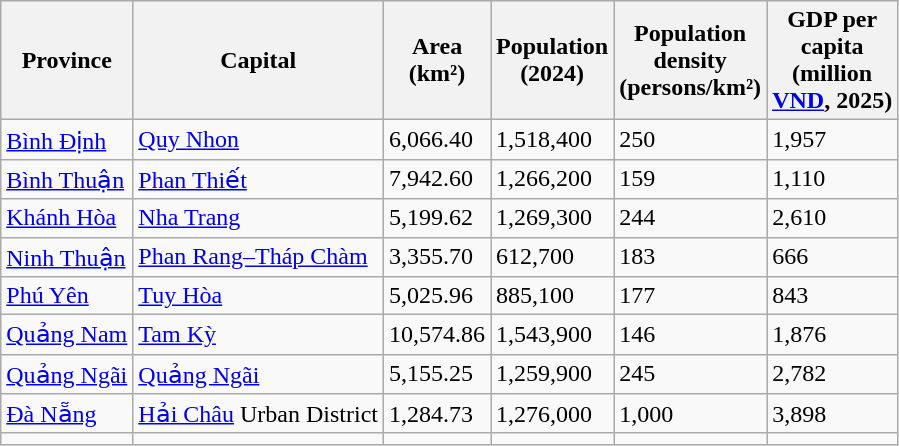<table class="wikitable sortable">
<tr>
<th>Province</th>
<th>Capital</th>
<th>Area<br>(km²)</th>
<th>Population<br>(2024)</th>
<th>Population<br>density<br>(persons/km²)</th>
<th>GDP per<br>capita<br>(million<br><a href='#'>VND</a>, 2025)</th>
</tr>
<tr>
<td><a href='#'>Bình Định</a></td>
<td><a href='#'>Quy Nhon</a></td>
<td>6,066.40</td>
<td>1,518,400</td>
<td>250</td>
<td>1,957</td>
</tr>
<tr>
<td><a href='#'>Bình Thuận</a></td>
<td><a href='#'>Phan Thiết</a></td>
<td>7,942.60</td>
<td>1,266,200</td>
<td>159</td>
<td>1,110</td>
</tr>
<tr>
<td><a href='#'>Khánh Hòa</a></td>
<td><a href='#'>Nha Trang</a></td>
<td>5,199.62</td>
<td>1,269,300</td>
<td>244</td>
<td>2,610</td>
</tr>
<tr>
<td><a href='#'>Ninh Thuận</a></td>
<td><a href='#'>Phan Rang–Tháp Chàm</a></td>
<td>3,355.70</td>
<td>612,700</td>
<td>183</td>
<td>666</td>
</tr>
<tr>
<td><a href='#'>Phú Yên</a></td>
<td><a href='#'>Tuy Hòa</a></td>
<td>5,025.96</td>
<td>885,100</td>
<td>177</td>
<td>843</td>
</tr>
<tr>
<td><a href='#'>Quảng Nam</a></td>
<td><a href='#'>Tam Kỳ</a></td>
<td>10,574.86</td>
<td>1,543,900</td>
<td>146</td>
<td>1,876</td>
</tr>
<tr>
<td><a href='#'>Quảng Ngãi</a></td>
<td><a href='#'>Quảng Ngãi</a></td>
<td>5,155.25</td>
<td>1,259,900</td>
<td>245</td>
<td>2,782</td>
</tr>
<tr>
<td><a href='#'>Đà Nẵng</a></td>
<td><a href='#'>Hải Châu</a> Urban District</td>
<td>1,284.73</td>
<td>1,276,000</td>
<td>1,000</td>
<td>3,898</td>
</tr>
<tr>
<td></td>
<td></td>
<td></td>
<td></td>
<td></td>
</tr>
</table>
